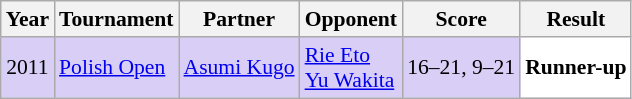<table class="sortable wikitable" style="font-size: 90%;">
<tr>
<th>Year</th>
<th>Tournament</th>
<th>Partner</th>
<th>Opponent</th>
<th>Score</th>
<th>Result</th>
</tr>
<tr style="background:#D8CEF6">
<td align="center">2011</td>
<td align="left"><a href='#'>Polish Open</a></td>
<td align="left"> <a href='#'>Asumi Kugo</a></td>
<td align="left"> <a href='#'>Rie Eto</a> <br>  <a href='#'>Yu Wakita</a></td>
<td align="left">16–21, 9–21</td>
<td style="text-align:left; background:white"> <strong>Runner-up</strong></td>
</tr>
</table>
